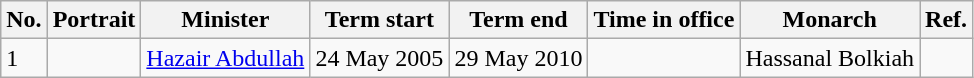<table class="wikitable">
<tr>
<th>No.</th>
<th>Portrait</th>
<th>Minister</th>
<th>Term start</th>
<th>Term end</th>
<th>Time in office</th>
<th>Monarch</th>
<th>Ref.</th>
</tr>
<tr>
<td>1</td>
<td></td>
<td><a href='#'>Hazair Abdullah</a></td>
<td>24 May 2005</td>
<td>29 May 2010</td>
<td></td>
<td>Hassanal Bolkiah</td>
<td></td>
</tr>
</table>
